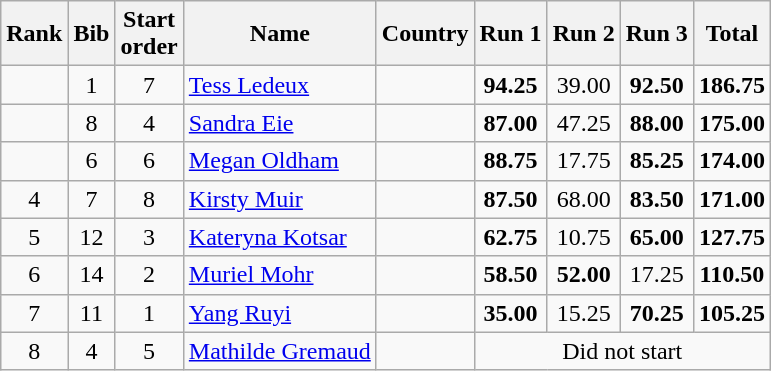<table class="wikitable sortable" style="text-align:center">
<tr>
<th>Rank</th>
<th>Bib</th>
<th>Start<br>order</th>
<th>Name</th>
<th>Country</th>
<th>Run 1</th>
<th>Run 2</th>
<th>Run 3</th>
<th>Total</th>
</tr>
<tr>
<td></td>
<td>1</td>
<td>7</td>
<td align=left><a href='#'>Tess Ledeux</a></td>
<td align=left></td>
<td><strong>94.25</strong></td>
<td>39.00</td>
<td><strong>92.50</strong></td>
<td><strong>186.75</strong></td>
</tr>
<tr>
<td></td>
<td>8</td>
<td>4</td>
<td align=left><a href='#'>Sandra Eie</a></td>
<td align=left></td>
<td><strong>87.00</strong></td>
<td>47.25</td>
<td><strong>88.00</strong></td>
<td><strong>175.00</strong></td>
</tr>
<tr>
<td></td>
<td>6</td>
<td>6</td>
<td align=left><a href='#'>Megan Oldham</a></td>
<td align=left></td>
<td><strong>88.75</strong></td>
<td>17.75</td>
<td><strong>85.25</strong></td>
<td><strong>174.00</strong></td>
</tr>
<tr>
<td>4</td>
<td>7</td>
<td>8</td>
<td align=left><a href='#'>Kirsty Muir</a></td>
<td align=left></td>
<td><strong>87.50</strong></td>
<td>68.00</td>
<td><strong>83.50</strong></td>
<td><strong>171.00</strong></td>
</tr>
<tr>
<td>5</td>
<td>12</td>
<td>3</td>
<td align=left><a href='#'>Kateryna Kotsar</a></td>
<td align=left></td>
<td><strong>62.75</strong></td>
<td>10.75</td>
<td><strong>65.00</strong></td>
<td><strong>127.75</strong></td>
</tr>
<tr>
<td>6</td>
<td>14</td>
<td>2</td>
<td align=left><a href='#'>Muriel Mohr</a></td>
<td align=left></td>
<td><strong>58.50</strong></td>
<td><strong>52.00</strong></td>
<td>17.25</td>
<td><strong>110.50</strong></td>
</tr>
<tr>
<td>7</td>
<td>11</td>
<td>1</td>
<td align=left><a href='#'>Yang Ruyi</a></td>
<td align=left></td>
<td><strong>35.00</strong></td>
<td>15.25</td>
<td><strong>70.25</strong></td>
<td><strong>105.25</strong></td>
</tr>
<tr>
<td>8</td>
<td>4</td>
<td>5</td>
<td align=left><a href='#'>Mathilde Gremaud</a></td>
<td align=left></td>
<td colspan=4>Did not start</td>
</tr>
</table>
